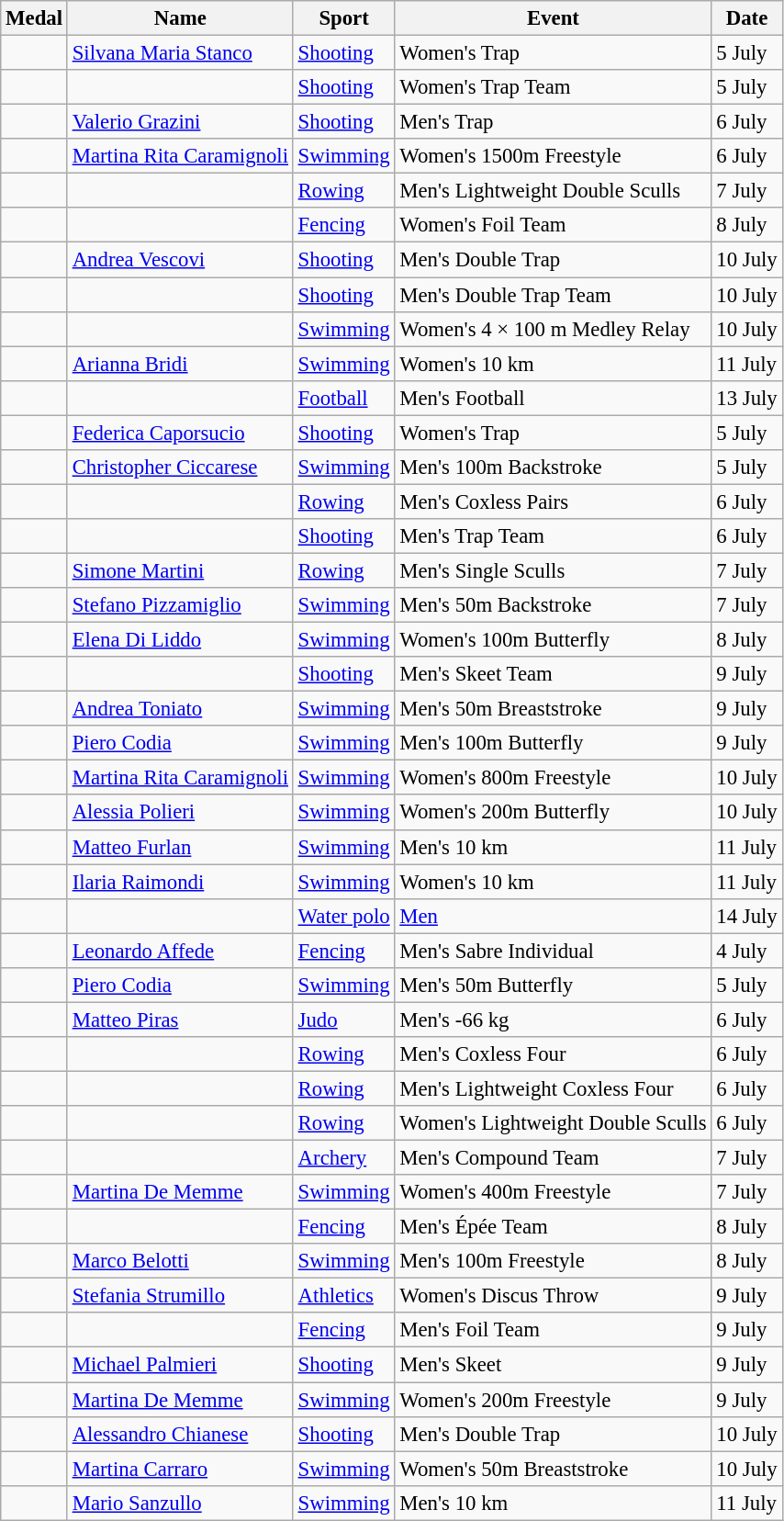<table class="wikitable sortable" style="font-size: 95%;">
<tr>
<th>Medal</th>
<th>Name</th>
<th>Sport</th>
<th>Event</th>
<th>Date</th>
</tr>
<tr>
<td></td>
<td><a href='#'>Silvana Maria Stanco</a></td>
<td><a href='#'>Shooting</a></td>
<td>Women's Trap</td>
<td>5 July</td>
</tr>
<tr>
<td></td>
<td></td>
<td><a href='#'>Shooting</a></td>
<td>Women's Trap Team</td>
<td>5 July</td>
</tr>
<tr>
<td></td>
<td><a href='#'>Valerio Grazini</a></td>
<td><a href='#'>Shooting</a></td>
<td>Men's Trap</td>
<td>6 July</td>
</tr>
<tr>
<td></td>
<td><a href='#'>Martina Rita Caramignoli</a></td>
<td><a href='#'>Swimming</a></td>
<td>Women's 1500m Freestyle</td>
<td>6 July</td>
</tr>
<tr>
<td></td>
<td></td>
<td><a href='#'>Rowing</a></td>
<td>Men's Lightweight Double Sculls</td>
<td>7 July</td>
</tr>
<tr>
<td></td>
<td></td>
<td><a href='#'>Fencing</a></td>
<td>Women's Foil Team</td>
<td>8 July</td>
</tr>
<tr>
<td></td>
<td><a href='#'>Andrea Vescovi</a></td>
<td><a href='#'>Shooting</a></td>
<td>Men's Double Trap</td>
<td>10 July</td>
</tr>
<tr>
<td></td>
<td></td>
<td><a href='#'>Shooting</a></td>
<td>Men's Double Trap Team</td>
<td>10 July</td>
</tr>
<tr>
<td></td>
<td></td>
<td><a href='#'>Swimming</a></td>
<td>Women's 4 × 100 m Medley Relay</td>
<td>10 July</td>
</tr>
<tr>
<td></td>
<td><a href='#'>Arianna Bridi</a></td>
<td><a href='#'>Swimming</a></td>
<td>Women's 10 km</td>
<td>11 July</td>
</tr>
<tr>
<td></td>
<td></td>
<td><a href='#'>Football</a></td>
<td>Men's Football</td>
<td>13 July</td>
</tr>
<tr>
<td></td>
<td><a href='#'>Federica Caporsucio</a></td>
<td><a href='#'>Shooting</a></td>
<td>Women's Trap</td>
<td>5 July</td>
</tr>
<tr>
<td></td>
<td><a href='#'>Christopher Ciccarese</a></td>
<td><a href='#'>Swimming</a></td>
<td>Men's 100m Backstroke</td>
<td>5 July</td>
</tr>
<tr>
<td></td>
<td></td>
<td><a href='#'>Rowing</a></td>
<td>Men's Coxless Pairs</td>
<td>6 July</td>
</tr>
<tr>
<td></td>
<td></td>
<td><a href='#'>Shooting</a></td>
<td>Men's Trap Team</td>
<td>6 July</td>
</tr>
<tr>
<td></td>
<td><a href='#'>Simone Martini</a></td>
<td><a href='#'>Rowing</a></td>
<td>Men's Single Sculls</td>
<td>7 July</td>
</tr>
<tr>
<td></td>
<td><a href='#'>Stefano Pizzamiglio</a></td>
<td><a href='#'>Swimming</a></td>
<td>Men's 50m Backstroke</td>
<td>7 July</td>
</tr>
<tr>
<td></td>
<td><a href='#'>Elena Di Liddo</a></td>
<td><a href='#'>Swimming</a></td>
<td>Women's 100m Butterfly</td>
<td>8 July</td>
</tr>
<tr>
<td></td>
<td></td>
<td><a href='#'>Shooting</a></td>
<td>Men's Skeet Team</td>
<td>9 July</td>
</tr>
<tr>
<td></td>
<td><a href='#'>Andrea Toniato</a></td>
<td><a href='#'>Swimming</a></td>
<td>Men's 50m Breaststroke</td>
<td>9 July</td>
</tr>
<tr>
<td></td>
<td><a href='#'>Piero Codia</a></td>
<td><a href='#'>Swimming</a></td>
<td>Men's 100m Butterfly</td>
<td>9 July</td>
</tr>
<tr>
<td></td>
<td><a href='#'>Martina Rita Caramignoli</a></td>
<td><a href='#'>Swimming</a></td>
<td>Women's 800m Freestyle</td>
<td>10 July</td>
</tr>
<tr>
<td></td>
<td><a href='#'>Alessia Polieri</a></td>
<td><a href='#'>Swimming</a></td>
<td>Women's 200m Butterfly</td>
<td>10 July</td>
</tr>
<tr>
<td></td>
<td><a href='#'>Matteo Furlan</a></td>
<td><a href='#'>Swimming</a></td>
<td>Men's 10 km</td>
<td>11 July</td>
</tr>
<tr>
<td></td>
<td><a href='#'>Ilaria Raimondi</a></td>
<td><a href='#'>Swimming</a></td>
<td>Women's 10 km</td>
<td>11 July</td>
</tr>
<tr>
<td></td>
<td></td>
<td><a href='#'>Water polo</a></td>
<td><a href='#'>Men</a></td>
<td>14 July</td>
</tr>
<tr>
<td></td>
<td><a href='#'>Leonardo Affede</a></td>
<td><a href='#'>Fencing</a></td>
<td>Men's Sabre Individual</td>
<td>4 July</td>
</tr>
<tr>
<td></td>
<td><a href='#'>Piero Codia</a></td>
<td><a href='#'>Swimming</a></td>
<td>Men's 50m Butterfly</td>
<td>5 July</td>
</tr>
<tr>
<td></td>
<td><a href='#'>Matteo Piras</a></td>
<td><a href='#'>Judo</a></td>
<td>Men's -66 kg</td>
<td>6 July</td>
</tr>
<tr>
<td></td>
<td></td>
<td><a href='#'>Rowing</a></td>
<td>Men's Coxless Four</td>
<td>6 July</td>
</tr>
<tr>
<td></td>
<td></td>
<td><a href='#'>Rowing</a></td>
<td>Men's Lightweight Coxless Four</td>
<td>6 July</td>
</tr>
<tr>
<td></td>
<td></td>
<td><a href='#'>Rowing</a></td>
<td>Women's Lightweight Double Sculls</td>
<td>6 July</td>
</tr>
<tr>
<td></td>
<td></td>
<td><a href='#'>Archery</a></td>
<td>Men's Compound Team</td>
<td>7 July</td>
</tr>
<tr>
<td></td>
<td><a href='#'>Martina De Memme</a></td>
<td><a href='#'>Swimming</a></td>
<td>Women's 400m Freestyle</td>
<td>7 July</td>
</tr>
<tr>
<td></td>
<td></td>
<td><a href='#'>Fencing</a></td>
<td>Men's Épée Team</td>
<td>8 July</td>
</tr>
<tr>
<td></td>
<td><a href='#'>Marco Belotti</a></td>
<td><a href='#'>Swimming</a></td>
<td>Men's 100m Freestyle</td>
<td>8 July</td>
</tr>
<tr>
<td></td>
<td><a href='#'>Stefania Strumillo</a></td>
<td><a href='#'>Athletics</a></td>
<td>Women's Discus Throw</td>
<td>9 July</td>
</tr>
<tr>
<td></td>
<td></td>
<td><a href='#'>Fencing</a></td>
<td>Men's Foil Team</td>
<td>9 July</td>
</tr>
<tr>
<td></td>
<td><a href='#'>Michael Palmieri</a></td>
<td><a href='#'>Shooting</a></td>
<td>Men's Skeet</td>
<td>9 July</td>
</tr>
<tr>
<td></td>
<td><a href='#'>Martina De Memme</a></td>
<td><a href='#'>Swimming</a></td>
<td>Women's 200m Freestyle</td>
<td>9 July</td>
</tr>
<tr>
<td></td>
<td><a href='#'>Alessandro Chianese</a></td>
<td><a href='#'>Shooting</a></td>
<td>Men's Double Trap</td>
<td>10 July</td>
</tr>
<tr>
<td></td>
<td><a href='#'>Martina Carraro</a></td>
<td><a href='#'>Swimming</a></td>
<td>Women's 50m Breaststroke</td>
<td>10 July</td>
</tr>
<tr>
<td></td>
<td><a href='#'>Mario Sanzullo</a></td>
<td><a href='#'>Swimming</a></td>
<td>Men's 10 km</td>
<td>11 July</td>
</tr>
</table>
